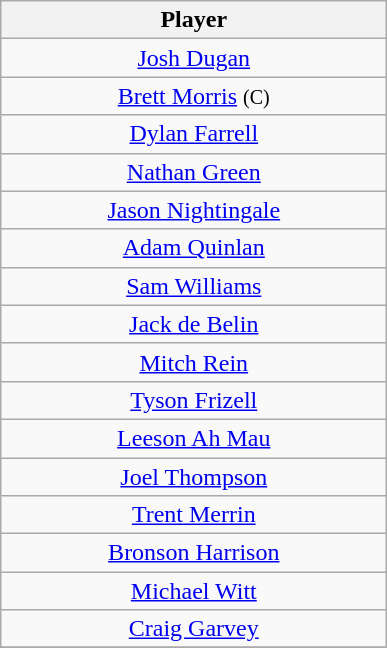<table class="wikitable" style="text-align: center;">
<tr>
<th style="width:250px;">Player</th>
</tr>
<tr>
<td><a href='#'>Josh Dugan</a></td>
</tr>
<tr>
<td><a href='#'>Brett Morris</a> <small>(C)</small></td>
</tr>
<tr>
<td><a href='#'>Dylan Farrell</a></td>
</tr>
<tr>
<td><a href='#'>Nathan Green</a></td>
</tr>
<tr>
<td><a href='#'>Jason Nightingale</a></td>
</tr>
<tr>
<td><a href='#'>Adam Quinlan</a></td>
</tr>
<tr>
<td><a href='#'>Sam Williams</a></td>
</tr>
<tr>
<td><a href='#'>Jack de Belin</a></td>
</tr>
<tr>
<td><a href='#'>Mitch Rein</a></td>
</tr>
<tr>
<td><a href='#'>Tyson Frizell</a></td>
</tr>
<tr>
<td><a href='#'>Leeson Ah Mau</a></td>
</tr>
<tr>
<td><a href='#'>Joel Thompson</a></td>
</tr>
<tr>
<td><a href='#'>Trent Merrin</a></td>
</tr>
<tr>
<td><a href='#'>Bronson Harrison</a></td>
</tr>
<tr>
<td><a href='#'>Michael Witt</a></td>
</tr>
<tr>
<td><a href='#'>Craig Garvey</a></td>
</tr>
<tr>
</tr>
</table>
